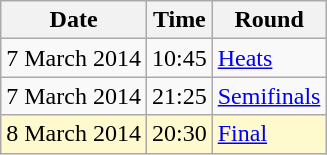<table class="wikitable">
<tr>
<th>Date</th>
<th>Time</th>
<th>Round</th>
</tr>
<tr>
<td>7 March 2014</td>
<td>10:45</td>
<td><a href='#'>Heats</a></td>
</tr>
<tr>
<td>7 March 2014</td>
<td>21:25</td>
<td><a href='#'>Semifinals</a></td>
</tr>
<tr style=background:lemonchiffon>
<td>8 March 2014</td>
<td>20:30</td>
<td><a href='#'>Final</a></td>
</tr>
</table>
